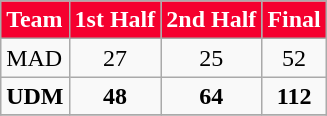<table class="wikitable" align=right>
<tr style="background: #F5002F; color: #FFFFFF">
<td><strong>Team</strong></td>
<td><strong>1st Half</strong></td>
<td><strong>2nd Half</strong></td>
<td><strong>Final</strong></td>
</tr>
<tr>
<td>MAD</td>
<td align=center>27</td>
<td align=center>25</td>
<td align=center>52</td>
</tr>
<tr>
<td><strong>UDM</strong></td>
<td align=center><strong>48</strong></td>
<td align=center><strong>64</strong></td>
<td align=center><strong>112</strong></td>
</tr>
<tr>
</tr>
</table>
